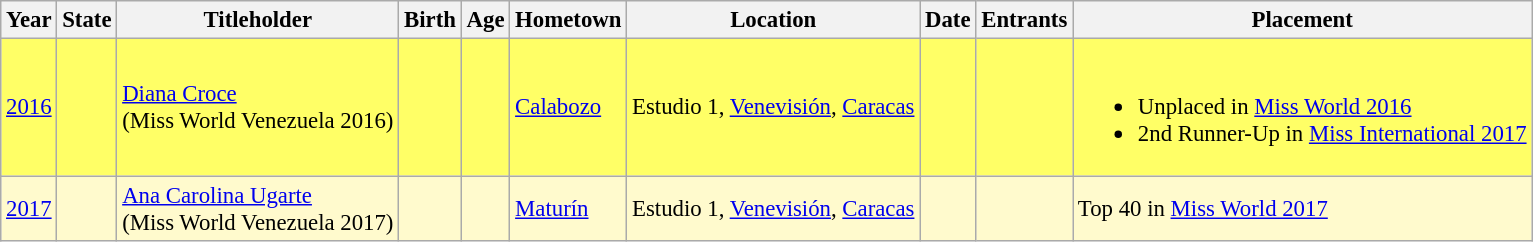<table class="wikitable sortable" style="font-size: 95%;">
<tr>
<th>Year</th>
<th>State</th>
<th>Titleholder</th>
<th>Birth</th>
<th>Age</th>
<th>Hometown</th>
<th>Location</th>
<th>Date</th>
<th>Entrants</th>
<th>Placement</th>
</tr>
<tr style="background-color:#FFFF66;">
<td><a href='#'>2016</a></td>
<td></td>
<td><a href='#'>Diana Croce</a><br>(Miss World Venezuela 2016)</td>
<td></td>
<td></td>
<td><a href='#'>Calabozo</a></td>
<td>Estudio 1, <a href='#'>Venevisión</a>, <a href='#'>Caracas</a></td>
<td></td>
<td></td>
<td><br><ul><li>Unplaced in <a href='#'>Miss World 2016</a></li><li>2nd Runner-Up in <a href='#'>Miss International 2017</a></li></ul></td>
</tr>
<tr style="background-color:#FFFACD;">
<td><a href='#'>2017</a></td>
<td></td>
<td><a href='#'>Ana Carolina Ugarte</a><br>(Miss World Venezuela 2017)</td>
<td></td>
<td></td>
<td><a href='#'>Maturín</a></td>
<td>Estudio 1, <a href='#'>Venevisión</a>, <a href='#'>Caracas</a></td>
<td></td>
<td></td>
<td>Top 40 in <a href='#'>Miss World 2017</a></td>
</tr>
</table>
